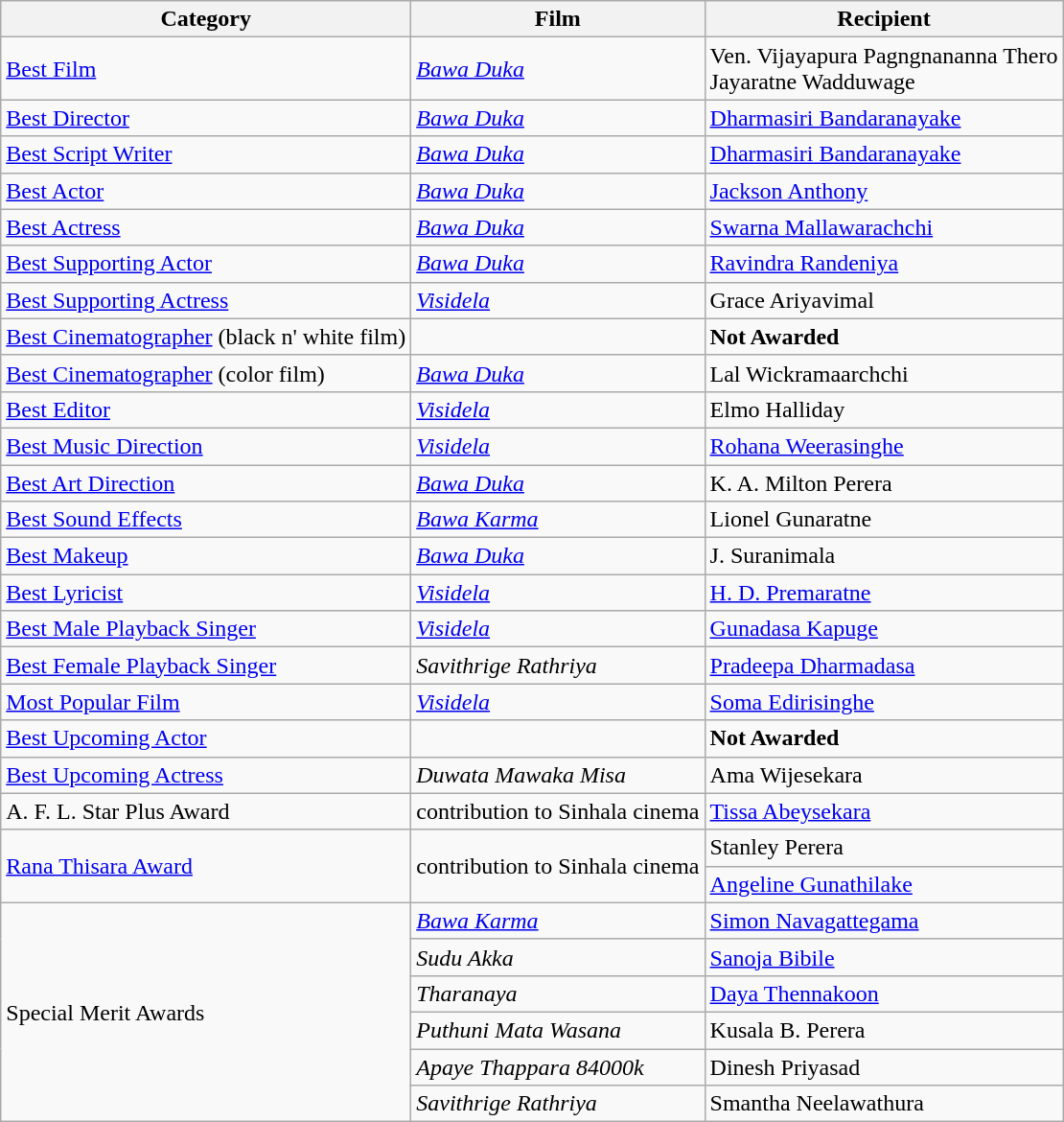<table class="wikitable plainrowheaders sortable">
<tr>
<th scope="col">Category</th>
<th scope="col">Film</th>
<th scope="col">Recipient</th>
</tr>
<tr>
<td><a href='#'>Best Film</a></td>
<td><em><a href='#'>Bawa Duka</a></em></td>
<td>Ven. Vijayapura Pagngnananna Thero<br> Jayaratne Wadduwage</td>
</tr>
<tr>
<td><a href='#'>Best Director</a></td>
<td><em><a href='#'>Bawa Duka</a></em></td>
<td><a href='#'>Dharmasiri Bandaranayake</a></td>
</tr>
<tr>
<td><a href='#'>Best Script Writer</a></td>
<td><em><a href='#'>Bawa Duka</a></em></td>
<td><a href='#'>Dharmasiri Bandaranayake</a></td>
</tr>
<tr>
<td><a href='#'>Best Actor</a></td>
<td><em><a href='#'>Bawa Duka</a></em></td>
<td><a href='#'>Jackson Anthony</a></td>
</tr>
<tr>
<td><a href='#'>Best Actress</a></td>
<td><em><a href='#'>Bawa Duka</a></em></td>
<td><a href='#'>Swarna Mallawarachchi</a></td>
</tr>
<tr>
<td><a href='#'>Best Supporting Actor</a></td>
<td><em><a href='#'>Bawa Duka</a></em></td>
<td><a href='#'>Ravindra Randeniya</a></td>
</tr>
<tr>
<td><a href='#'>Best Supporting Actress</a></td>
<td><em><a href='#'>Visidela</a></em></td>
<td>Grace Ariyavimal</td>
</tr>
<tr>
<td><a href='#'>Best Cinematographer</a> (black n' white film)</td>
<td></td>
<td><strong>Not Awarded</strong></td>
</tr>
<tr>
<td><a href='#'>Best Cinematographer</a> (color film)</td>
<td><em><a href='#'>Bawa Duka</a></em></td>
<td>Lal Wickramaarchchi</td>
</tr>
<tr>
<td><a href='#'>Best Editor</a></td>
<td><em><a href='#'>Visidela</a></em></td>
<td>Elmo Halliday</td>
</tr>
<tr>
<td><a href='#'>Best Music Direction</a></td>
<td><em><a href='#'>Visidela</a></em></td>
<td><a href='#'>Rohana Weerasinghe</a></td>
</tr>
<tr>
<td><a href='#'>Best Art Direction</a></td>
<td><em><a href='#'>Bawa Duka</a></em></td>
<td>K. A. Milton Perera</td>
</tr>
<tr>
<td><a href='#'>Best Sound Effects</a></td>
<td><em><a href='#'>Bawa Karma</a></em></td>
<td>Lionel Gunaratne</td>
</tr>
<tr>
<td><a href='#'>Best Makeup</a></td>
<td><em><a href='#'>Bawa Duka</a></em></td>
<td>J. Suranimala</td>
</tr>
<tr>
<td><a href='#'>Best Lyricist</a></td>
<td><em><a href='#'>Visidela</a></em></td>
<td><a href='#'>H. D. Premaratne</a></td>
</tr>
<tr>
<td><a href='#'>Best Male Playback Singer</a></td>
<td><em><a href='#'>Visidela</a></em></td>
<td><a href='#'>Gunadasa Kapuge</a></td>
</tr>
<tr>
<td><a href='#'>Best Female Playback Singer</a></td>
<td><em>Savithrige Rathriya</em></td>
<td><a href='#'>Pradeepa Dharmadasa</a></td>
</tr>
<tr>
<td><a href='#'>Most Popular Film</a></td>
<td><em><a href='#'>Visidela</a></em></td>
<td><a href='#'>Soma Edirisinghe</a></td>
</tr>
<tr>
<td><a href='#'>Best Upcoming Actor</a></td>
<td></td>
<td><strong>Not Awarded</strong></td>
</tr>
<tr>
<td><a href='#'>Best Upcoming Actress</a></td>
<td><em>Duwata Mawaka Misa</em></td>
<td>Ama Wijesekara</td>
</tr>
<tr>
<td>A. F. L. Star Plus Award</td>
<td>contribution to Sinhala cinema</td>
<td><a href='#'>Tissa Abeysekara</a></td>
</tr>
<tr>
<td rowspan=2><a href='#'>Rana Thisara Award</a></td>
<td rowspan=2>contribution to Sinhala cinema</td>
<td>Stanley Perera</td>
</tr>
<tr>
<td><a href='#'>Angeline Gunathilake</a></td>
</tr>
<tr>
<td rowspan=6>Special Merit Awards</td>
<td><em><a href='#'>Bawa Karma</a></em></td>
<td><a href='#'>Simon Navagattegama</a></td>
</tr>
<tr>
<td><em>Sudu Akka</em></td>
<td><a href='#'>Sanoja Bibile</a></td>
</tr>
<tr>
<td><em>Tharanaya</em></td>
<td><a href='#'>Daya Thennakoon</a></td>
</tr>
<tr>
<td><em>Puthuni Mata Wasana</em></td>
<td>Kusala B. Perera</td>
</tr>
<tr>
<td><em>Apaye Thappara 84000k</em></td>
<td>Dinesh Priyasad</td>
</tr>
<tr>
<td><em>Savithrige Rathriya</em></td>
<td>Smantha Neelawathura</td>
</tr>
</table>
